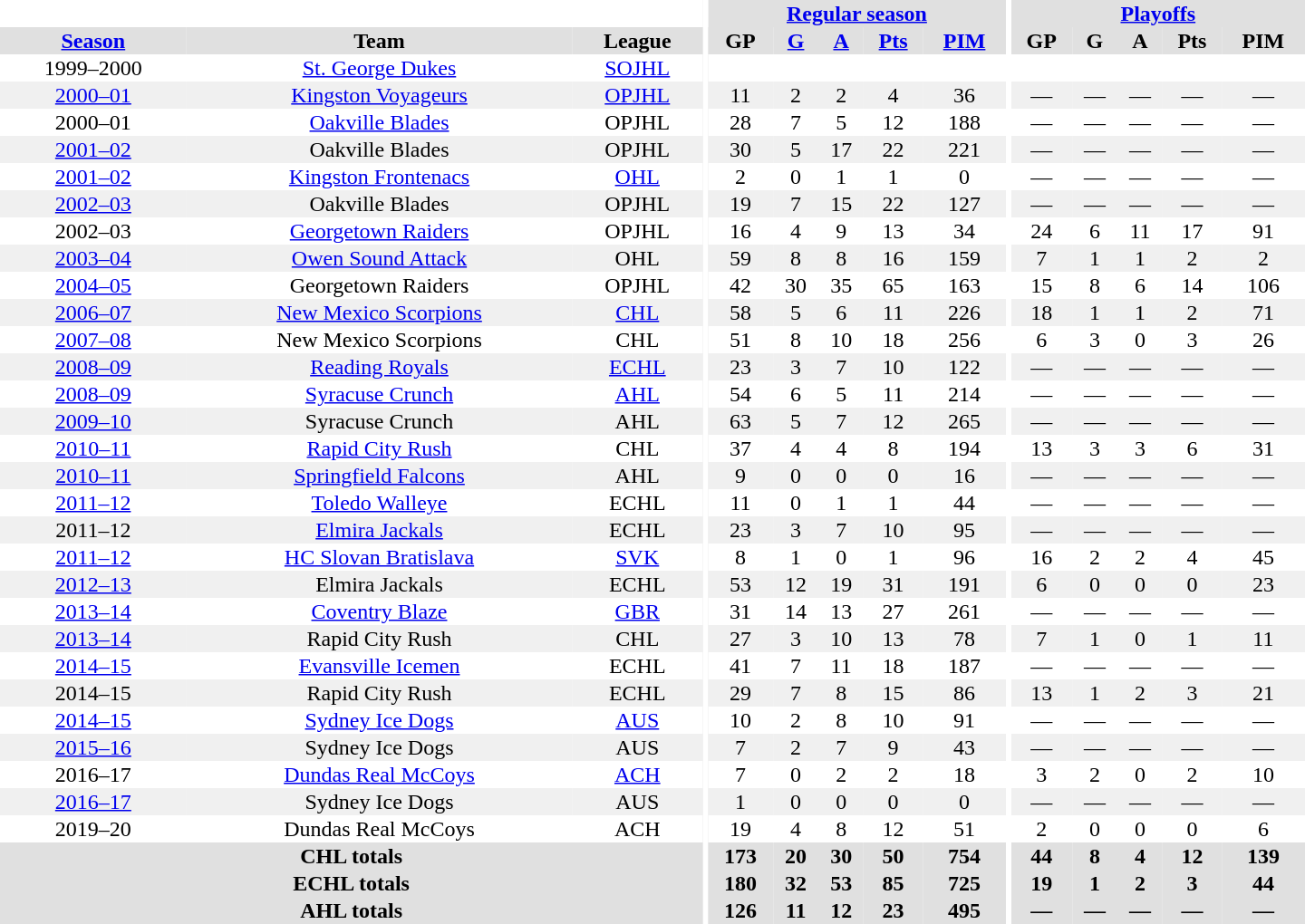<table border="0" cellpadding="1" cellspacing="0" style="text-align:center; width:60em">
<tr bgcolor="#e0e0e0">
<th colspan="3" bgcolor="#ffffff"></th>
<th rowspan="99" bgcolor="#ffffff"></th>
<th colspan="5"><a href='#'>Regular season</a></th>
<th rowspan="99" bgcolor="#ffffff"></th>
<th colspan="5"><a href='#'>Playoffs</a></th>
</tr>
<tr bgcolor="#e0e0e0">
<th><a href='#'>Season</a></th>
<th>Team</th>
<th>League</th>
<th>GP</th>
<th><a href='#'>G</a></th>
<th><a href='#'>A</a></th>
<th><a href='#'>Pts</a></th>
<th><a href='#'>PIM</a></th>
<th>GP</th>
<th>G</th>
<th>A</th>
<th>Pts</th>
<th>PIM</th>
</tr>
<tr>
<td>1999–2000</td>
<td><a href='#'>St. George Dukes</a></td>
<td><a href='#'>SOJHL</a></td>
<td></td>
<td></td>
<td></td>
<td></td>
<td></td>
<td></td>
<td></td>
<td></td>
<td></td>
<td></td>
</tr>
<tr bgcolor="#f0f0f0">
<td><a href='#'>2000–01</a></td>
<td><a href='#'>Kingston Voyageurs</a></td>
<td><a href='#'>OPJHL</a></td>
<td>11</td>
<td>2</td>
<td>2</td>
<td>4</td>
<td>36</td>
<td>—</td>
<td>—</td>
<td>—</td>
<td>—</td>
<td>—</td>
</tr>
<tr>
<td>2000–01</td>
<td><a href='#'>Oakville Blades</a></td>
<td>OPJHL</td>
<td>28</td>
<td>7</td>
<td>5</td>
<td>12</td>
<td>188</td>
<td>—</td>
<td>—</td>
<td>—</td>
<td>—</td>
<td>—</td>
</tr>
<tr bgcolor="#f0f0f0">
<td><a href='#'>2001–02</a></td>
<td>Oakville Blades</td>
<td>OPJHL</td>
<td>30</td>
<td>5</td>
<td>17</td>
<td>22</td>
<td>221</td>
<td>—</td>
<td>—</td>
<td>—</td>
<td>—</td>
<td>—</td>
</tr>
<tr>
<td><a href='#'>2001–02</a></td>
<td><a href='#'>Kingston Frontenacs</a></td>
<td><a href='#'>OHL</a></td>
<td>2</td>
<td>0</td>
<td>1</td>
<td>1</td>
<td>0</td>
<td>—</td>
<td>—</td>
<td>—</td>
<td>—</td>
<td>—</td>
</tr>
<tr bgcolor="#f0f0f0">
<td><a href='#'>2002–03</a></td>
<td>Oakville Blades</td>
<td>OPJHL</td>
<td>19</td>
<td>7</td>
<td>15</td>
<td>22</td>
<td>127</td>
<td>—</td>
<td>—</td>
<td>—</td>
<td>—</td>
<td>—</td>
</tr>
<tr>
<td>2002–03</td>
<td><a href='#'>Georgetown Raiders</a></td>
<td>OPJHL</td>
<td>16</td>
<td>4</td>
<td>9</td>
<td>13</td>
<td>34</td>
<td>24</td>
<td>6</td>
<td>11</td>
<td>17</td>
<td>91</td>
</tr>
<tr bgcolor="#f0f0f0">
<td><a href='#'>2003–04</a></td>
<td><a href='#'>Owen Sound Attack</a></td>
<td>OHL</td>
<td>59</td>
<td>8</td>
<td>8</td>
<td>16</td>
<td>159</td>
<td>7</td>
<td>1</td>
<td>1</td>
<td>2</td>
<td>2</td>
</tr>
<tr>
<td><a href='#'>2004–05</a></td>
<td>Georgetown Raiders</td>
<td>OPJHL</td>
<td>42</td>
<td>30</td>
<td>35</td>
<td>65</td>
<td>163</td>
<td>15</td>
<td>8</td>
<td>6</td>
<td>14</td>
<td>106</td>
</tr>
<tr bgcolor="#f0f0f0">
<td><a href='#'>2006–07</a></td>
<td><a href='#'>New Mexico Scorpions</a></td>
<td><a href='#'>CHL</a></td>
<td>58</td>
<td>5</td>
<td>6</td>
<td>11</td>
<td>226</td>
<td>18</td>
<td>1</td>
<td>1</td>
<td>2</td>
<td>71</td>
</tr>
<tr>
<td><a href='#'>2007–08</a></td>
<td>New Mexico Scorpions</td>
<td>CHL</td>
<td>51</td>
<td>8</td>
<td>10</td>
<td>18</td>
<td>256</td>
<td>6</td>
<td>3</td>
<td>0</td>
<td>3</td>
<td>26</td>
</tr>
<tr bgcolor="#f0f0f0">
<td><a href='#'>2008–09</a></td>
<td><a href='#'>Reading Royals</a></td>
<td><a href='#'>ECHL</a></td>
<td>23</td>
<td>3</td>
<td>7</td>
<td>10</td>
<td>122</td>
<td>—</td>
<td>—</td>
<td>—</td>
<td>—</td>
<td>—</td>
</tr>
<tr>
<td><a href='#'>2008–09</a></td>
<td><a href='#'>Syracuse Crunch</a></td>
<td><a href='#'>AHL</a></td>
<td>54</td>
<td>6</td>
<td>5</td>
<td>11</td>
<td>214</td>
<td>—</td>
<td>—</td>
<td>—</td>
<td>—</td>
<td>—</td>
</tr>
<tr bgcolor="#f0f0f0">
<td><a href='#'>2009–10</a></td>
<td>Syracuse Crunch</td>
<td>AHL</td>
<td>63</td>
<td>5</td>
<td>7</td>
<td>12</td>
<td>265</td>
<td>—</td>
<td>—</td>
<td>—</td>
<td>—</td>
<td>—</td>
</tr>
<tr>
<td><a href='#'>2010–11</a></td>
<td><a href='#'>Rapid City Rush</a></td>
<td>CHL</td>
<td>37</td>
<td>4</td>
<td>4</td>
<td>8</td>
<td>194</td>
<td>13</td>
<td>3</td>
<td>3</td>
<td>6</td>
<td>31</td>
</tr>
<tr bgcolor="#f0f0f0">
<td><a href='#'>2010–11</a></td>
<td><a href='#'>Springfield Falcons</a></td>
<td>AHL</td>
<td>9</td>
<td>0</td>
<td>0</td>
<td>0</td>
<td>16</td>
<td>—</td>
<td>—</td>
<td>—</td>
<td>—</td>
<td>—</td>
</tr>
<tr>
<td><a href='#'>2011–12</a></td>
<td><a href='#'>Toledo Walleye</a></td>
<td>ECHL</td>
<td>11</td>
<td>0</td>
<td>1</td>
<td>1</td>
<td>44</td>
<td>—</td>
<td>—</td>
<td>—</td>
<td>—</td>
<td>—</td>
</tr>
<tr bgcolor="#f0f0f0">
<td>2011–12</td>
<td><a href='#'>Elmira Jackals</a></td>
<td>ECHL</td>
<td>23</td>
<td>3</td>
<td>7</td>
<td>10</td>
<td>95</td>
<td>—</td>
<td>—</td>
<td>—</td>
<td>—</td>
<td>—</td>
</tr>
<tr>
<td><a href='#'>2011–12</a></td>
<td><a href='#'>HC Slovan Bratislava</a></td>
<td><a href='#'>SVK</a></td>
<td>8</td>
<td>1</td>
<td>0</td>
<td>1</td>
<td>96</td>
<td>16</td>
<td>2</td>
<td>2</td>
<td>4</td>
<td>45</td>
</tr>
<tr bgcolor="#f0f0f0">
<td><a href='#'>2012–13</a></td>
<td>Elmira Jackals</td>
<td>ECHL</td>
<td>53</td>
<td>12</td>
<td>19</td>
<td>31</td>
<td>191</td>
<td>6</td>
<td>0</td>
<td>0</td>
<td>0</td>
<td>23</td>
</tr>
<tr>
<td><a href='#'>2013–14</a></td>
<td><a href='#'>Coventry Blaze</a></td>
<td><a href='#'>GBR</a></td>
<td>31</td>
<td>14</td>
<td>13</td>
<td>27</td>
<td>261</td>
<td>—</td>
<td>—</td>
<td>—</td>
<td>—</td>
<td>—</td>
</tr>
<tr bgcolor="#f0f0f0">
<td><a href='#'>2013–14</a></td>
<td>Rapid City Rush</td>
<td>CHL</td>
<td>27</td>
<td>3</td>
<td>10</td>
<td>13</td>
<td>78</td>
<td>7</td>
<td>1</td>
<td>0</td>
<td>1</td>
<td>11</td>
</tr>
<tr>
<td><a href='#'>2014–15</a></td>
<td><a href='#'>Evansville Icemen</a></td>
<td>ECHL</td>
<td>41</td>
<td>7</td>
<td>11</td>
<td>18</td>
<td>187</td>
<td>—</td>
<td>—</td>
<td>—</td>
<td>—</td>
<td>—</td>
</tr>
<tr bgcolor="#f0f0f0">
<td>2014–15</td>
<td>Rapid City Rush</td>
<td>ECHL</td>
<td>29</td>
<td>7</td>
<td>8</td>
<td>15</td>
<td>86</td>
<td>13</td>
<td>1</td>
<td>2</td>
<td>3</td>
<td>21</td>
</tr>
<tr>
<td><a href='#'>2014–15</a></td>
<td><a href='#'>Sydney Ice Dogs</a></td>
<td><a href='#'>AUS</a></td>
<td>10</td>
<td>2</td>
<td>8</td>
<td>10</td>
<td>91</td>
<td>—</td>
<td>—</td>
<td>—</td>
<td>—</td>
<td>—</td>
</tr>
<tr bgcolor="#f0f0f0">
<td><a href='#'>2015–16</a></td>
<td>Sydney Ice Dogs</td>
<td>AUS</td>
<td>7</td>
<td>2</td>
<td>7</td>
<td>9</td>
<td>43</td>
<td>—</td>
<td>—</td>
<td>—</td>
<td>—</td>
<td>—</td>
</tr>
<tr>
<td>2016–17</td>
<td><a href='#'>Dundas Real McCoys</a></td>
<td><a href='#'>ACH</a></td>
<td>7</td>
<td>0</td>
<td>2</td>
<td>2</td>
<td>18</td>
<td>3</td>
<td>2</td>
<td>0</td>
<td>2</td>
<td>10</td>
</tr>
<tr bgcolor="#f0f0f0">
<td><a href='#'>2016–17</a></td>
<td>Sydney Ice Dogs</td>
<td>AUS</td>
<td>1</td>
<td>0</td>
<td>0</td>
<td>0</td>
<td>0</td>
<td>—</td>
<td>—</td>
<td>—</td>
<td>—</td>
<td>—</td>
</tr>
<tr>
<td>2019–20</td>
<td>Dundas Real McCoys</td>
<td>ACH</td>
<td>19</td>
<td>4</td>
<td>8</td>
<td>12</td>
<td>51</td>
<td>2</td>
<td>0</td>
<td>0</td>
<td>0</td>
<td>6</td>
</tr>
<tr bgcolor="#e0e0e0">
<th colspan="3">CHL totals</th>
<th>173</th>
<th>20</th>
<th>30</th>
<th>50</th>
<th>754</th>
<th>44</th>
<th>8</th>
<th>4</th>
<th>12</th>
<th>139</th>
</tr>
<tr bgcolor="#e0e0e0">
<th colspan="3">ECHL totals</th>
<th>180</th>
<th>32</th>
<th>53</th>
<th>85</th>
<th>725</th>
<th>19</th>
<th>1</th>
<th>2</th>
<th>3</th>
<th>44</th>
</tr>
<tr bgcolor="#e0e0e0">
<th colspan="3">AHL totals</th>
<th>126</th>
<th>11</th>
<th>12</th>
<th>23</th>
<th>495</th>
<th>—</th>
<th>—</th>
<th>—</th>
<th>—</th>
<th>—</th>
</tr>
</table>
